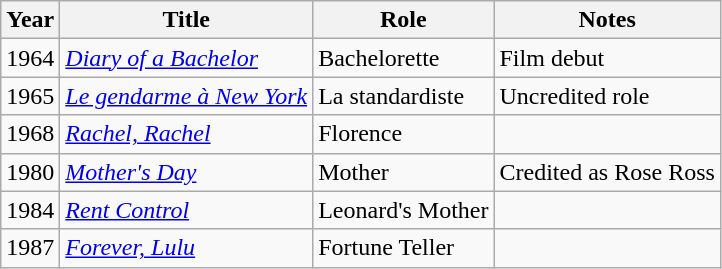<table class="wikitable plainrowheaders sortable">
<tr>
<th scope="col">Year</th>
<th scope="col">Title</th>
<th scope="col">Role</th>
<th class="unsortable">Notes</th>
</tr>
<tr>
<td>1964</td>
<td><em><a href='#'>Diary of a Bachelor</a></em></td>
<td>Bachelorette</td>
<td>Film debut</td>
</tr>
<tr>
<td>1965</td>
<td><em><a href='#'>Le gendarme à New York</a></em></td>
<td>La standardiste</td>
<td>Uncredited role</td>
</tr>
<tr>
<td>1968</td>
<td><em><a href='#'>Rachel, Rachel</a></em></td>
<td>Florence</td>
<td></td>
</tr>
<tr>
<td>1980</td>
<td><em><a href='#'>Mother's Day</a></em></td>
<td>Mother</td>
<td>Credited as Rose Ross</td>
</tr>
<tr>
<td>1984</td>
<td><em><a href='#'>Rent Control</a></em></td>
<td>Leonard's Mother</td>
<td></td>
</tr>
<tr>
<td>1987</td>
<td><em><a href='#'>Forever, Lulu</a></em></td>
<td>Fortune Teller</td>
<td></td>
</tr>
</table>
